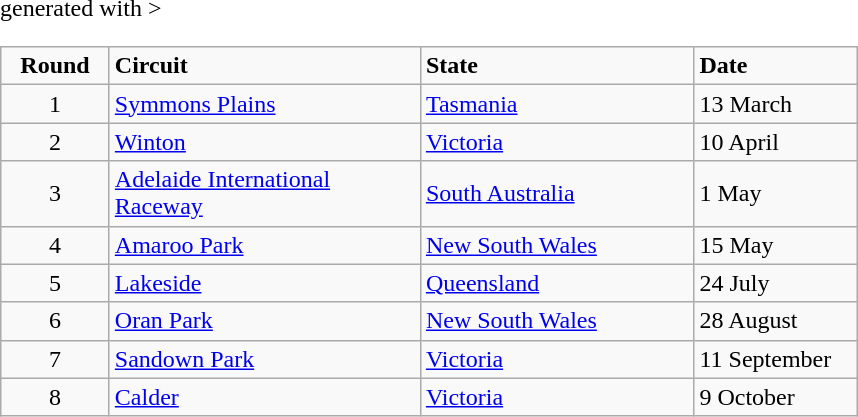<table class="wikitable" <hiddentext>generated with >
<tr style="font-weight:bold">
<td width="65" height="11" align="center">Round</td>
<td width="200">Circuit</td>
<td width="175">State</td>
<td width="101">Date</td>
</tr>
<tr>
<td height="11" align="center">1</td>
<td><a href='#'>Symmons Plains</a></td>
<td><a href='#'>Tasmania</a></td>
<td>13 March</td>
</tr>
<tr>
<td height="11" align="center">2</td>
<td><a href='#'>Winton</a></td>
<td><a href='#'>Victoria</a></td>
<td>10 April</td>
</tr>
<tr>
<td height="11" align="center">3</td>
<td><a href='#'>Adelaide International Raceway</a></td>
<td><a href='#'>South Australia</a></td>
<td>1 May</td>
</tr>
<tr>
<td height="11" align="center">4</td>
<td><a href='#'>Amaroo Park</a></td>
<td><a href='#'>New South Wales</a></td>
<td>15 May</td>
</tr>
<tr>
<td height="11" align="center">5</td>
<td><a href='#'>Lakeside</a></td>
<td><a href='#'>Queensland</a></td>
<td>24 July</td>
</tr>
<tr>
<td height="11" align="center">6</td>
<td><a href='#'>Oran Park</a></td>
<td><a href='#'>New South Wales</a></td>
<td>28 August</td>
</tr>
<tr>
<td height="11" align="center">7</td>
<td><a href='#'>Sandown Park</a></td>
<td><a href='#'>Victoria</a></td>
<td>11 September</td>
</tr>
<tr>
<td height="11" align="center">8</td>
<td><a href='#'>Calder</a></td>
<td><a href='#'>Victoria</a></td>
<td>9 October</td>
</tr>
</table>
